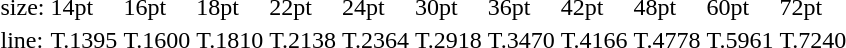<table style="margin-left:40px;">
<tr>
<td>size:</td>
<td>14pt</td>
<td>16pt</td>
<td>18pt</td>
<td>22pt</td>
<td>24pt</td>
<td>30pt</td>
<td>36pt</td>
<td>42pt</td>
<td>48pt</td>
<td>60pt</td>
<td>72pt</td>
</tr>
<tr>
<td>line:</td>
<td>T.1395</td>
<td>T.1600</td>
<td>T.1810</td>
<td>T.2138</td>
<td>T.2364</td>
<td>T.2918</td>
<td>T.3470</td>
<td>T.4166</td>
<td>T.4778</td>
<td>T.5961</td>
<td>T.7240</td>
</tr>
</table>
